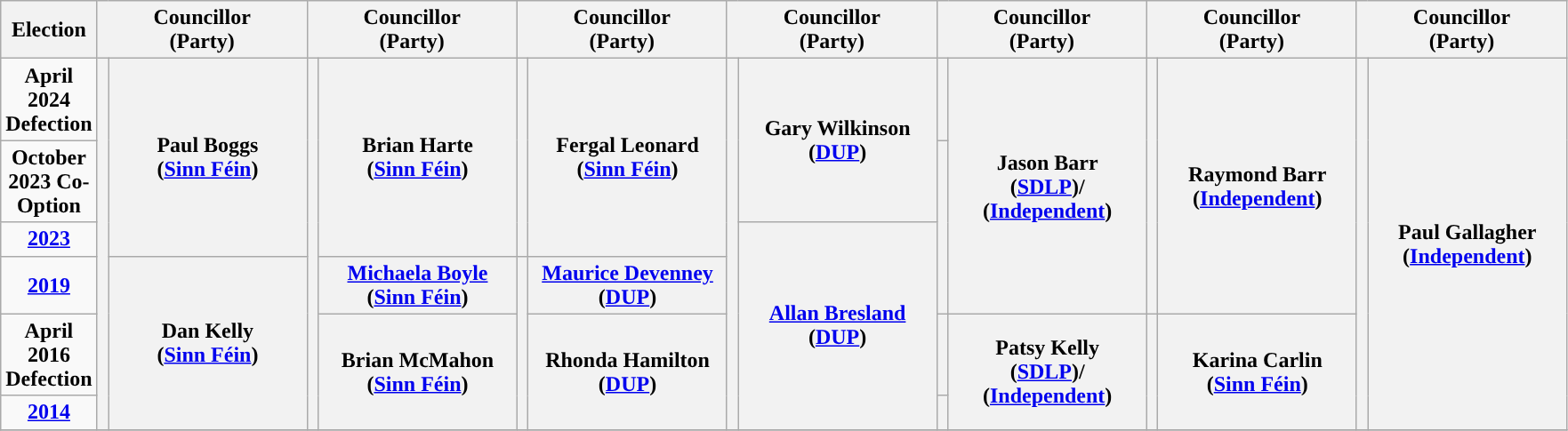<table class="wikitable" style="text-align:center">
<tr>
<th scope="col" width="50">Election</th>
<th scope="col" width="150" colspan = "2">Councillor<br> (Party)</th>
<th scope="col" width="150" colspan = "2">Councillor<br> (Party)</th>
<th scope="col" width="150" colspan = "2">Councillor<br> (Party)</th>
<th scope="col" width="150" colspan = "2">Councillor<br> (Party)</th>
<th scope="col" width="150" colspan = "2">Councillor<br> (Party)</th>
<th scope="col" width="150" colspan = "2">Councillor<br> (Party)</th>
<th scope="col" width="150" colspan = "2">Councillor<br> (Party)</th>
</tr>
<tr>
<td><strong>April 2024 Defection</strong></td>
<th rowspan="6" width="1" style="background-color: "></th>
<th rowspan = "3">Paul Boggs <br> (<a href='#'>Sinn Féin</a>)</th>
<th rowspan="6" width="1" style="background-color: "></th>
<th rowspan = "3">Brian Harte <br> (<a href='#'>Sinn Féin</a>)</th>
<th rowspan="3" width="1" style="background-color: "></th>
<th rowspan = "3">Fergal Leonard <br> (<a href='#'>Sinn Féin</a>)</th>
<th rowspan="6" width="1" style="background-color: "></th>
<th rowspan = "2">Gary Wilkinson <br> (<a href='#'>DUP</a>)</th>
<th rowspan="1" width="1" style="background-color: "></th>
<th rowspan = "4">Jason Barr <br> (<a href='#'>SDLP</a>)/ <br> (<a href='#'>Independent</a>)</th>
<th rowspan="4" width="1" style="background-color: "></th>
<th rowspan = "4">Raymond Barr <br> (<a href='#'>Independent</a>)</th>
<th rowspan="6" width="1" style="background-color: "></th>
<th rowspan = "6">Paul Gallagher <br> (<a href='#'>Independent</a>)</th>
</tr>
<tr>
<td><strong>October 2023 Co-Option</strong></td>
<th rowspan="3" width="1" style="background-color: "></th>
</tr>
<tr>
<td><strong><a href='#'>2023</a></strong></td>
<th rowspan = "4"><a href='#'>Allan Bresland</a> <br> (<a href='#'>DUP</a>)</th>
</tr>
<tr>
<td><strong><a href='#'>2019</a></strong></td>
<th rowspan = "3">Dan Kelly <br> (<a href='#'>Sinn Féin</a>)</th>
<th rowspan = "1"><a href='#'>Michaela Boyle</a> <br> (<a href='#'>Sinn Féin</a>)</th>
<th rowspan="3" width="1" style="background-color: "></th>
<th rowspan = "1"><a href='#'>Maurice Devenney</a> <br> (<a href='#'>DUP</a>)</th>
</tr>
<tr>
<td><strong>April 2016 Defection</strong></td>
<th rowspan = "2">Brian McMahon <br> (<a href='#'>Sinn Féin</a>)</th>
<th rowspan = "2">Rhonda Hamilton <br> (<a href='#'>DUP</a>)</th>
<th rowspan="1" width="1" style="background-color: "></th>
<th rowspan = "2">Patsy Kelly <br> (<a href='#'>SDLP</a>)/ <br> (<a href='#'>Independent</a>)</th>
<th rowspan="2" width="1" style="background-color: "></th>
<th rowspan = "2">Karina Carlin <br> (<a href='#'>Sinn Féin</a>)</th>
</tr>
<tr>
<td><strong><a href='#'>2014</a></strong></td>
<th rowspan="1" width="1" style="background-color: "></th>
</tr>
<tr>
</tr>
</table>
